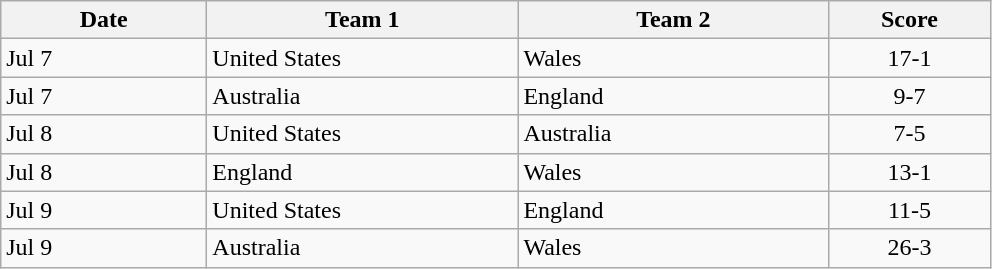<table class="wikitable" style="font-size: 100%">
<tr>
<th width=130>Date</th>
<th width=200>Team 1</th>
<th width=200>Team 2</th>
<th width=100>Score</th>
</tr>
<tr>
<td>Jul 7</td>
<td>United States</td>
<td>Wales</td>
<td style="text-align:center">17-1</td>
</tr>
<tr>
<td>Jul 7</td>
<td>Australia</td>
<td>England</td>
<td style="text-align:center">9-7</td>
</tr>
<tr>
<td>Jul 8</td>
<td>United States</td>
<td>Australia</td>
<td style="text-align:center">7-5</td>
</tr>
<tr>
<td>Jul 8</td>
<td>England</td>
<td>Wales</td>
<td style="text-align:center">13-1</td>
</tr>
<tr>
<td>Jul 9</td>
<td>United States</td>
<td>England</td>
<td style="text-align:center">11-5</td>
</tr>
<tr>
<td>Jul 9</td>
<td>Australia</td>
<td>Wales</td>
<td style="text-align:center">26-3</td>
</tr>
</table>
